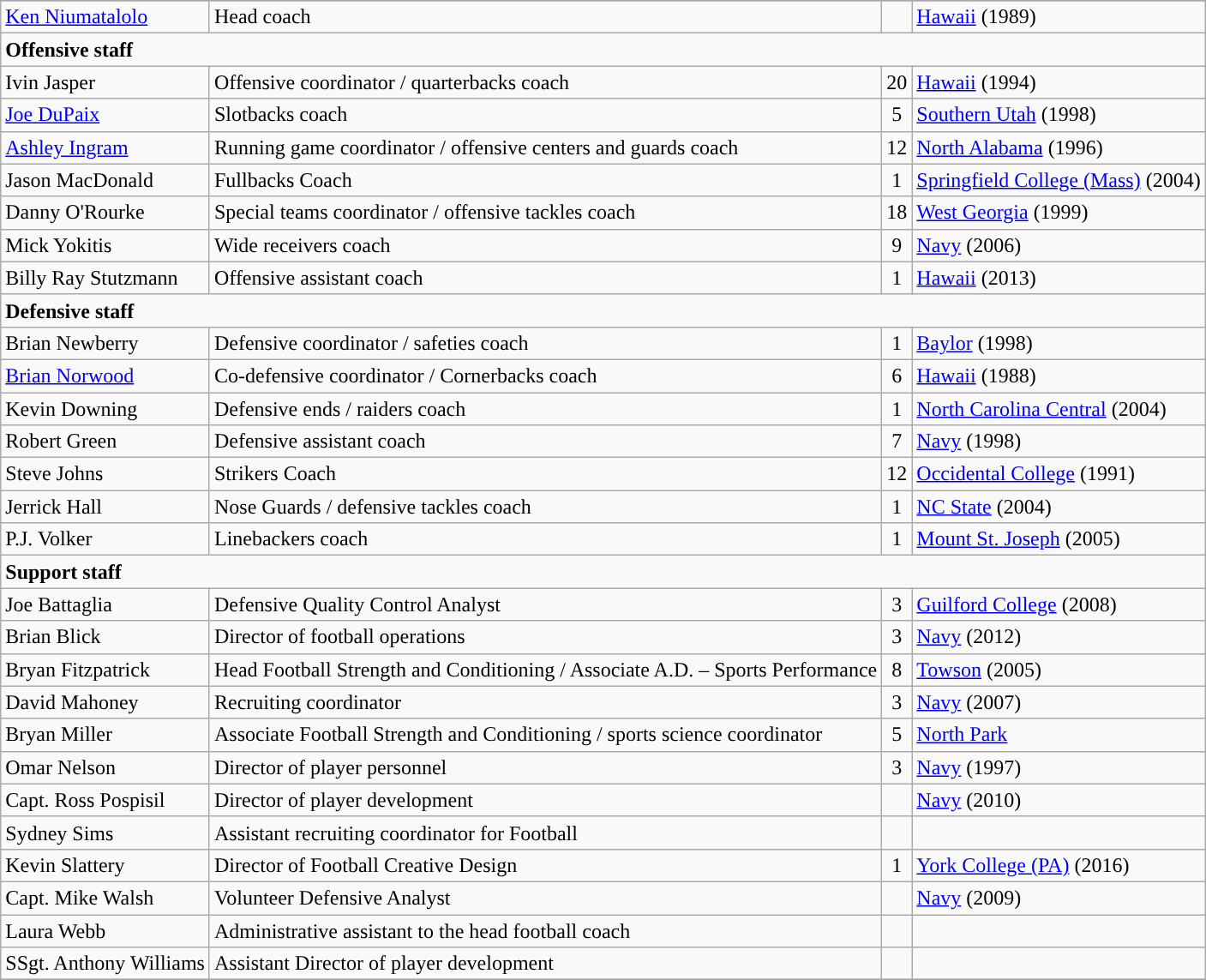<table class="wikitable">
<tr>
</tr>
<tr>
<td><a href='#'>Ken Niumatalolo</a></td>
<td>Head coach</td>
<td align=center></td>
<td><a href='#'>Hawaii</a> (1989)</td>
</tr>
<tr>
<td colspan="4"><strong>Offensive staff</strong></td>
</tr>
<tr>
<td>Ivin Jasper</td>
<td>Offensive coordinator / quarterbacks coach</td>
<td align=center>20</td>
<td><a href='#'>Hawaii</a> (1994)</td>
</tr>
<tr>
<td><a href='#'>Joe DuPaix</a></td>
<td>Slotbacks coach</td>
<td align=center>5</td>
<td><a href='#'>Southern Utah</a> (1998)</td>
</tr>
<tr>
<td><a href='#'>Ashley Ingram</a></td>
<td>Running game coordinator / offensive centers and guards coach</td>
<td align=center>12</td>
<td><a href='#'>North Alabama</a> (1996)</td>
</tr>
<tr>
<td>Jason MacDonald</td>
<td>Fullbacks Coach</td>
<td align=center>1</td>
<td><a href='#'>Springfield College (Mass)</a> (2004)</td>
</tr>
<tr>
<td>Danny O'Rourke</td>
<td>Special teams coordinator / offensive tackles coach</td>
<td align=center>18</td>
<td><a href='#'>West Georgia</a> (1999)</td>
</tr>
<tr>
<td>Mick Yokitis</td>
<td>Wide receivers coach</td>
<td align=center>9</td>
<td><a href='#'>Navy</a> (2006)</td>
</tr>
<tr>
<td>Billy Ray Stutzmann</td>
<td>Offensive assistant coach</td>
<td align=center>1</td>
<td><a href='#'>Hawaii</a> (2013)</td>
</tr>
<tr>
<td colspan="4"><strong>Defensive staff</strong></td>
</tr>
<tr>
<td>Brian Newberry</td>
<td>Defensive coordinator / safeties coach</td>
<td align=center>1</td>
<td><a href='#'>Baylor</a> (1998)</td>
</tr>
<tr>
<td><a href='#'>Brian Norwood</a></td>
<td>Co-defensive coordinator / Cornerbacks coach</td>
<td align=center>6</td>
<td><a href='#'>Hawaii</a> (1988)</td>
</tr>
<tr>
<td>Kevin Downing</td>
<td>Defensive ends / raiders coach</td>
<td align=center>1</td>
<td><a href='#'>North Carolina Central</a> (2004)</td>
</tr>
<tr>
<td>Robert Green</td>
<td>Defensive assistant coach</td>
<td align=center>7</td>
<td><a href='#'>Navy</a> (1998)</td>
</tr>
<tr>
<td>Steve Johns</td>
<td>Strikers Coach</td>
<td align=center>12</td>
<td><a href='#'>Occidental College</a> (1991)</td>
</tr>
<tr>
<td>Jerrick Hall</td>
<td>Nose Guards / defensive tackles coach</td>
<td align=center>1</td>
<td><a href='#'>NC State</a> (2004)</td>
</tr>
<tr>
<td>P.J. Volker</td>
<td>Linebackers coach</td>
<td align=center>1</td>
<td><a href='#'>Mount St. Joseph</a> (2005)</td>
</tr>
<tr>
<td colspan="4"><strong>Support staff</strong></td>
</tr>
<tr>
<td>Joe Battaglia</td>
<td>Defensive Quality Control Analyst</td>
<td align=center>3</td>
<td><a href='#'>Guilford College</a> (2008)</td>
</tr>
<tr>
<td>Brian Blick</td>
<td>Director of football operations</td>
<td align=center>3</td>
<td><a href='#'>Navy</a> (2012)</td>
</tr>
<tr>
<td>Bryan Fitzpatrick</td>
<td>Head Football Strength and Conditioning / Associate A.D. – Sports Performance</td>
<td align=center>8</td>
<td><a href='#'>Towson</a> (2005)</td>
</tr>
<tr>
<td>David Mahoney</td>
<td>Recruiting coordinator</td>
<td align=center>3</td>
<td><a href='#'>Navy</a> (2007)</td>
</tr>
<tr>
<td>Bryan Miller</td>
<td>Associate Football Strength and Conditioning / sports science coordinator</td>
<td align=center>5</td>
<td><a href='#'>North Park</a></td>
</tr>
<tr>
<td>Omar Nelson</td>
<td>Director of player personnel</td>
<td align=center>3</td>
<td><a href='#'>Navy</a> (1997)</td>
</tr>
<tr>
<td>Capt. Ross Pospisil</td>
<td>Director of player development</td>
<td align=center></td>
<td><a href='#'>Navy</a> (2010)</td>
</tr>
<tr>
<td>Sydney Sims</td>
<td>Assistant recruiting coordinator for Football</td>
<td align=center></td>
<td></td>
</tr>
<tr>
<td>Kevin Slattery</td>
<td>Director of Football Creative Design</td>
<td align=center>1</td>
<td><a href='#'>York College (PA)</a> (2016)</td>
</tr>
<tr>
<td>Capt. Mike Walsh</td>
<td>Volunteer Defensive Analyst</td>
<td align=center></td>
<td><a href='#'>Navy</a> (2009)</td>
</tr>
<tr>
<td>Laura Webb</td>
<td>Administrative assistant to the head football coach</td>
<td align=center></td>
<td></td>
</tr>
<tr>
<td>SSgt. Anthony Williams</td>
<td>Assistant Director of player development</td>
<td align=center></td>
<td></td>
</tr>
<tr>
</tr>
</table>
